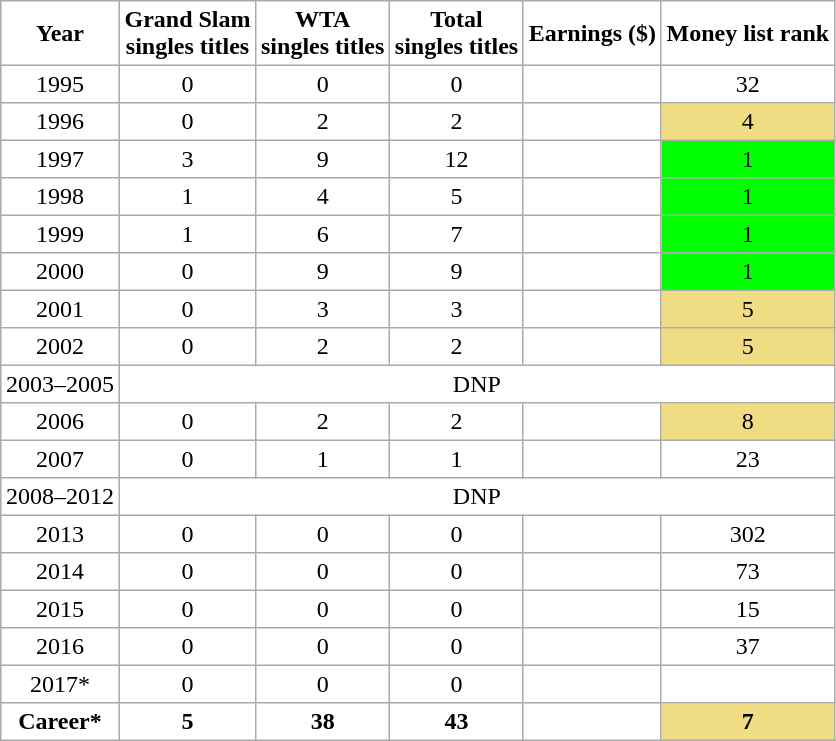<table cellpadding=3 cellspacing=0 border=1 style=align-centre;border:#aaa;solid:1px;border-collapse:collapse;text-align:center>
<tr>
<th>Year</th>
<th>Grand Slam<br>singles titles</th>
<th>WTA<br>singles titles</th>
<th>Total<br>singles titles</th>
<th>Earnings ($)</th>
<th>Money list rank</th>
</tr>
<tr>
<td>1995</td>
<td>0</td>
<td>0</td>
<td>0</td>
<td align=right></td>
<td>32</td>
</tr>
<tr>
<td>1996</td>
<td>0</td>
<td>2</td>
<td>2</td>
<td align=right></td>
<td bgcolor=F0DC82>4</td>
</tr>
<tr>
<td>1997</td>
<td>3</td>
<td>9</td>
<td>12</td>
<td align=right></td>
<td bgcolor=lime>1</td>
</tr>
<tr>
<td>1998</td>
<td>1</td>
<td>4</td>
<td>5</td>
<td align=right></td>
<td bgcolor=lime>1</td>
</tr>
<tr>
<td>1999</td>
<td>1</td>
<td>6</td>
<td>7</td>
<td align=right></td>
<td bgcolor=lime>1</td>
</tr>
<tr>
<td>2000</td>
<td>0</td>
<td>9</td>
<td>9</td>
<td align=right></td>
<td bgcolor=lime>1</td>
</tr>
<tr>
<td>2001</td>
<td>0</td>
<td>3</td>
<td>3</td>
<td align=right></td>
<td bgcolor=F0DC82>5</td>
</tr>
<tr>
<td>2002</td>
<td>0</td>
<td>2</td>
<td>2</td>
<td align=right></td>
<td bgcolor=F0DC82>5</td>
</tr>
<tr>
<td align="center">2003–2005</td>
<td align="center" colspan="9">DNP</td>
</tr>
<tr>
<td>2006</td>
<td>0</td>
<td>2</td>
<td>2</td>
<td align=right></td>
<td bgcolor=F0DC82>8</td>
</tr>
<tr>
<td>2007</td>
<td>0</td>
<td>1</td>
<td>1</td>
<td align=right></td>
<td>23</td>
</tr>
<tr>
<td align="center">2008–2012</td>
<td align="center" colspan="9">DNP</td>
</tr>
<tr>
<td>2013</td>
<td>0</td>
<td>0</td>
<td>0</td>
<td align=right></td>
<td>302</td>
</tr>
<tr>
<td>2014</td>
<td>0</td>
<td>0</td>
<td>0</td>
<td align=right></td>
<td>73</td>
</tr>
<tr>
<td>2015</td>
<td>0</td>
<td>0</td>
<td>0</td>
<td align=right></td>
<td>15</td>
</tr>
<tr>
<td>2016</td>
<td>0</td>
<td>0</td>
<td>0</td>
<td align=right></td>
<td>37</td>
</tr>
<tr>
<td>2017*</td>
<td>0</td>
<td>0</td>
<td>0</td>
<td align=right></td>
<td></td>
</tr>
<tr>
<th>Career*</th>
<th>5</th>
<th>38</th>
<th>43</th>
<th align=right></th>
<th bgcolor=F0DC83>7</th>
</tr>
</table>
